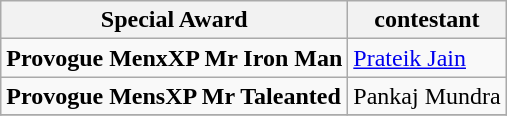<table class="wikitable">
<tr>
<th>Special Award</th>
<th>contestant</th>
</tr>
<tr>
<td><strong>Provogue MenxXP Mr Iron Man</strong></td>
<td><a href='#'>Prateik Jain</a></td>
</tr>
<tr>
<td><strong>Provogue MensXP Mr Taleanted</strong></td>
<td>Pankaj Mundra</td>
</tr>
<tr>
</tr>
</table>
